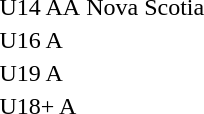<table>
<tr>
<td>U14 AA</td>
<td>    Nova Scotia</td>
<td></td>
<td></td>
</tr>
<tr>
<td>U16 A</td>
<td></td>
<td></td>
<td></td>
</tr>
<tr>
<td>U19 A</td>
<td></td>
<td></td>
<td></td>
</tr>
<tr>
<td>U18+ A</td>
<td></td>
<td></td>
<td></td>
</tr>
</table>
